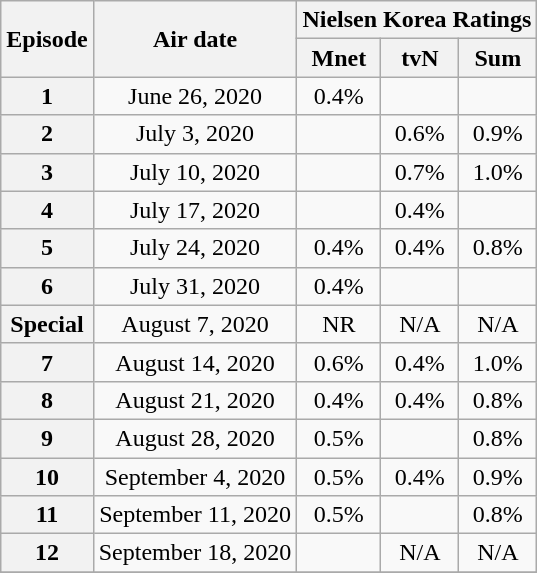<table class=wikitable style="text-align:center">
<tr>
<th rowspan=2>Episode</th>
<th rowspan=2>Air date</th>
<th colspan=3>Nielsen Korea Ratings</th>
</tr>
<tr>
<th>Mnet</th>
<th>tvN</th>
<th>Sum</th>
</tr>
<tr>
<th>1</th>
<td>June 26, 2020</td>
<td>0.4%</td>
<td></td>
<td></td>
</tr>
<tr>
<th>2</th>
<td>July 3, 2020</td>
<td></td>
<td>0.6%</td>
<td>0.9%</td>
</tr>
<tr>
<th>3</th>
<td>July 10, 2020</td>
<td></td>
<td>0.7%</td>
<td>1.0%</td>
</tr>
<tr>
<th>4</th>
<td>July 17, 2020</td>
<td></td>
<td>0.4%</td>
<td></td>
</tr>
<tr>
<th>5</th>
<td>July 24, 2020</td>
<td>0.4%</td>
<td>0.4%</td>
<td>0.8%</td>
</tr>
<tr>
<th>6</th>
<td>July 31, 2020</td>
<td>0.4%</td>
<td></td>
<td></td>
</tr>
<tr>
<th>Special</th>
<td>August 7, 2020</td>
<td>NR</td>
<td>N/A</td>
<td>N/A</td>
</tr>
<tr>
<th>7</th>
<td>August 14, 2020</td>
<td>0.6%</td>
<td>0.4%</td>
<td>1.0%</td>
</tr>
<tr>
<th>8</th>
<td>August 21, 2020</td>
<td>0.4%</td>
<td>0.4%</td>
<td>0.8%</td>
</tr>
<tr>
<th>9</th>
<td>August 28, 2020</td>
<td>0.5%</td>
<td></td>
<td>0.8%</td>
</tr>
<tr>
<th>10</th>
<td>September 4, 2020</td>
<td>0.5%</td>
<td>0.4%</td>
<td>0.9%</td>
</tr>
<tr>
<th>11</th>
<td>September 11, 2020</td>
<td>0.5%</td>
<td></td>
<td>0.8%</td>
</tr>
<tr>
<th>12</th>
<td>September 18, 2020</td>
<td></td>
<td>N/A</td>
<td>N/A</td>
</tr>
<tr>
</tr>
</table>
